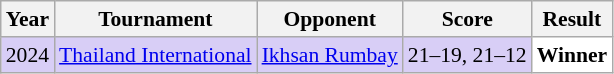<table class="sortable wikitable" style="font-size: 90%">
<tr>
<th>Year</th>
<th>Tournament</th>
<th>Opponent</th>
<th>Score</th>
<th>Result</th>
</tr>
<tr style="background:#D8CEF6">
<td align="center">2024</td>
<td align="left"><a href='#'>Thailand International</a></td>
<td align="left"> <a href='#'>Ikhsan Rumbay</a></td>
<td align="left">21–19, 21–12</td>
<td style="text-align:left; background:white"> <strong>Winner</strong></td>
</tr>
</table>
